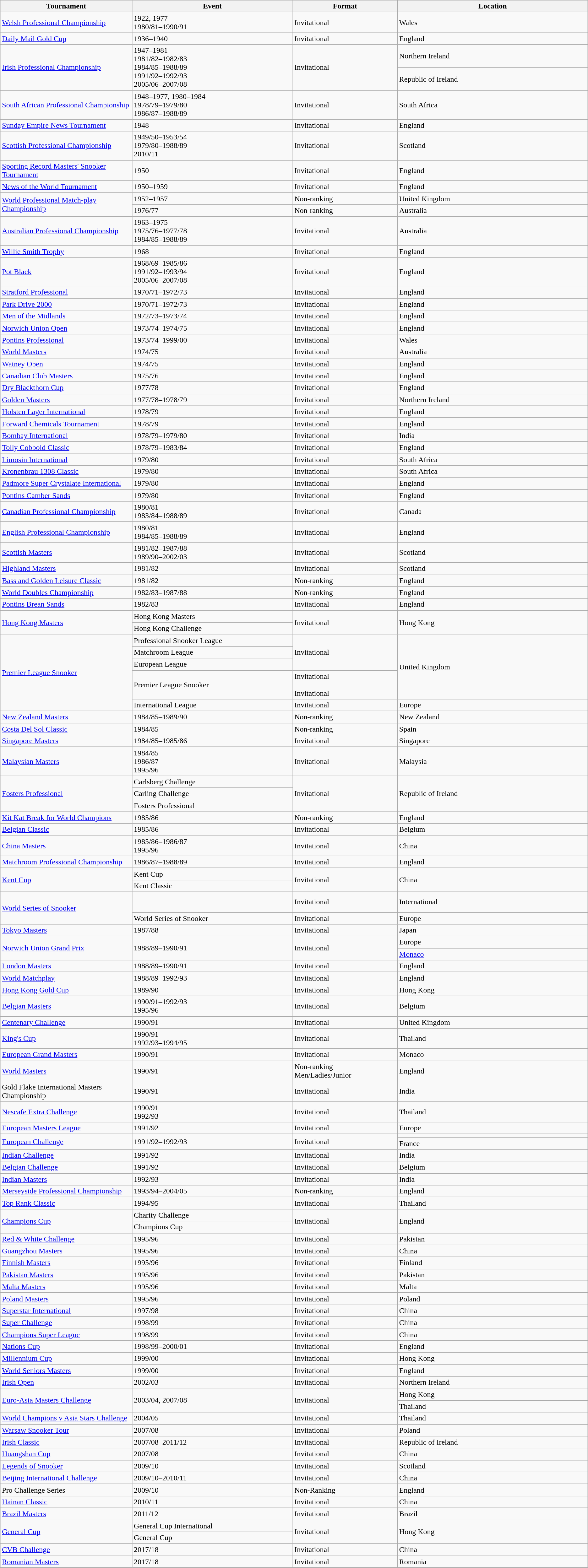<table class="wikitable">
<tr>
<th style="width:20em;">Tournament</th>
<th style="width:25em;">Event</th>
<th style="width:15em;">Format</th>
<th style="width:30em;">Location</th>
</tr>
<tr>
<td><a href='#'>Welsh Professional Championship</a></td>
<td>1922, 1977  <br> 1980/81–1990/91</td>
<td>Invitational</td>
<td>Wales <br> </td>
</tr>
<tr>
<td><a href='#'>Daily Mail Gold Cup</a></td>
<td>1936–1940</td>
<td>Invitational</td>
<td>England </td>
</tr>
<tr>
<td rowspan="2"><a href='#'>Irish Professional Championship</a></td>
<td rowspan="2">1947–1981  <br> 1981/82–1982/83 <br> 1984/85–1988/89 <br> 1991/92–1992/93 <br> 2005/06–2007/08</td>
<td rowspan="2">Invitational</td>
<td>Northern Ireland<br> </td>
</tr>
<tr>
<td>Republic of Ireland<br> </td>
</tr>
<tr>
<td><a href='#'>South African Professional Championship</a></td>
<td>1948–1977, 1980–1984  <br> 1978/79–1979/80 <br> 1986/87–1988/89</td>
<td>Invitational</td>
<td>South Africa <br> </td>
</tr>
<tr>
<td><a href='#'>Sunday Empire News Tournament</a></td>
<td>1948</td>
<td>Invitational</td>
<td>England </td>
</tr>
<tr>
<td><a href='#'>Scottish Professional Championship</a></td>
<td>1949/50–1953/54 <br> 1979/80–1988/89 <br> 2010/11</td>
<td>Invitational</td>
<td>Scotland <br> </td>
</tr>
<tr>
<td><a href='#'>Sporting Record Masters' Snooker Tournament</a></td>
<td>1950</td>
<td>Invitational</td>
<td>England </td>
</tr>
<tr>
<td><a href='#'>News of the World Tournament</a></td>
<td>1950–1959</td>
<td>Invitational</td>
<td>England <br> </td>
</tr>
<tr>
<td rowspan="2"><a href='#'>World Professional Match-play Championship</a></td>
<td> 1952–1957 </td>
<td>Non-ranking</td>
<td>United Kingdom </td>
</tr>
<tr>
<td>1976/77 </td>
<td>Non-ranking</td>
<td>Australia </td>
</tr>
<tr>
<td><a href='#'>Australian Professional Championship</a></td>
<td>1963–1975  <br> 1975/76–1977/78 <br> 1984/85–1988/89</td>
<td>Invitational</td>
<td>Australia <br> </td>
</tr>
<tr>
<td><a href='#'>Willie Smith Trophy</a></td>
<td>1968</td>
<td>Invitational</td>
<td>England </td>
</tr>
<tr>
<td><a href='#'>Pot Black</a></td>
<td>1968/69–1985/86 <br> 1991/92–1993/94 <br> 2005/06–2007/08</td>
<td>Invitational</td>
<td>England <br> </td>
</tr>
<tr>
<td><a href='#'>Stratford Professional</a></td>
<td>1970/71–1972/73</td>
<td>Invitational</td>
<td>England <br> </td>
</tr>
<tr>
<td><a href='#'>Park Drive 2000</a></td>
<td>1970/71–1972/73</td>
<td>Invitational</td>
<td>England </td>
</tr>
<tr>
<td><a href='#'>Men of the Midlands</a></td>
<td>1972/73–1973/74</td>
<td>Invitational</td>
<td>England </td>
</tr>
<tr>
<td><a href='#'>Norwich Union Open</a></td>
<td>1973/74–1974/75</td>
<td>Invitational</td>
<td>England </td>
</tr>
<tr>
<td><a href='#'>Pontins Professional</a></td>
<td>1973/74–1999/00</td>
<td>Invitational</td>
<td>Wales </td>
</tr>
<tr>
<td><a href='#'>World Masters</a></td>
<td>1974/75</td>
<td>Invitational</td>
<td>Australia </td>
</tr>
<tr>
<td><a href='#'>Watney Open</a></td>
<td>1974/75</td>
<td>Invitational</td>
<td>England </td>
</tr>
<tr>
<td><a href='#'>Canadian Club Masters</a></td>
<td>1975/76</td>
<td>Invitational</td>
<td>England </td>
</tr>
<tr>
<td><a href='#'>Dry Blackthorn Cup</a></td>
<td>1977/78</td>
<td>Invitational</td>
<td>England </td>
</tr>
<tr>
<td><a href='#'>Golden Masters</a></td>
<td>1977/78–1978/79</td>
<td>Invitational</td>
<td>Northern Ireland </td>
</tr>
<tr>
<td><a href='#'>Holsten Lager International</a></td>
<td>1978/79</td>
<td>Invitational</td>
<td>England </td>
</tr>
<tr>
<td><a href='#'>Forward Chemicals Tournament</a></td>
<td>1978/79</td>
<td>Invitational</td>
<td>England </td>
</tr>
<tr>
<td><a href='#'>Bombay International</a></td>
<td>1978/79–1979/80</td>
<td>Invitational</td>
<td>India </td>
</tr>
<tr>
<td><a href='#'>Tolly Cobbold Classic</a></td>
<td>1978/79–1983/84</td>
<td>Invitational</td>
<td>England </td>
</tr>
<tr>
<td><a href='#'>Limosin International</a></td>
<td>1979/80</td>
<td>Invitational</td>
<td>South Africa </td>
</tr>
<tr>
<td><a href='#'>Kronenbrau 1308 Classic</a></td>
<td>1979/80</td>
<td>Invitational</td>
<td>South Africa </td>
</tr>
<tr>
<td><a href='#'>Padmore Super Crystalate International</a></td>
<td>1979/80</td>
<td>Invitational</td>
<td>England </td>
</tr>
<tr>
<td><a href='#'>Pontins Camber Sands</a></td>
<td>1979/80</td>
<td>Invitational</td>
<td>England </td>
</tr>
<tr>
<td><a href='#'>Canadian Professional Championship</a></td>
<td>1980/81 <br> 1983/84–1988/89</td>
<td>Invitational</td>
<td>Canada </td>
</tr>
<tr>
<td><a href='#'>English Professional Championship</a></td>
<td>1980/81 <br> 1984/85–1988/89</td>
<td>Invitational</td>
<td>England <br> </td>
</tr>
<tr>
<td><a href='#'>Scottish Masters</a></td>
<td>1981/82–1987/88 <br> 1989/90–2002/03</td>
<td>Invitational</td>
<td>Scotland <br> </td>
</tr>
<tr>
<td><a href='#'>Highland Masters</a></td>
<td>1981/82</td>
<td>Invitational</td>
<td>Scotland </td>
</tr>
<tr>
<td><a href='#'>Bass and Golden Leisure Classic</a></td>
<td>1981/82</td>
<td>Non-ranking</td>
<td>England </td>
</tr>
<tr>
<td><a href='#'>World Doubles Championship</a></td>
<td>1982/83–1987/88</td>
<td>Non-ranking</td>
<td>England <br> </td>
</tr>
<tr>
<td><a href='#'>Pontins Brean Sands</a></td>
<td>1982/83</td>
<td>Invitational</td>
<td>England </td>
</tr>
<tr>
<td rowspan="2"><a href='#'>Hong Kong Masters</a></td>
<td>Hong Kong Masters <br> </td>
<td rowspan="2">Invitational</td>
<td rowspan="2">Hong Kong <br> </td>
</tr>
<tr>
<td>Hong Kong Challenge <br> </td>
</tr>
<tr>
<td rowspan="5"><a href='#'>Premier League Snooker</a></td>
<td>Professional Snooker League <br> </td>
<td rowspan="3">Invitational</td>
<td rowspan="4">United Kingdom </td>
</tr>
<tr>
<td>Matchroom League <br> </td>
</tr>
<tr>
<td>European League <br> </td>
</tr>
<tr>
<td>Premier League Snooker <br> </td>
<td>Invitational  <br>  <br> Invitational </td>
</tr>
<tr>
<td>International League <br> </td>
<td>Invitational</td>
<td>Europe </td>
</tr>
<tr>
<td><a href='#'>New Zealand Masters</a></td>
<td>1984/85–1989/90</td>
<td>Non-ranking</td>
<td>New Zealand <br> </td>
</tr>
<tr>
<td><a href='#'>Costa Del Sol Classic</a></td>
<td>1984/85</td>
<td>Non-ranking</td>
<td>Spain </td>
</tr>
<tr>
<td><a href='#'>Singapore Masters</a></td>
<td>1984/85–1985/86</td>
<td>Invitational</td>
<td>Singapore</td>
</tr>
<tr>
<td><a href='#'>Malaysian Masters</a></td>
<td>1984/85 <br> 1986/87 <br>1995/96</td>
<td>Invitational</td>
<td>Malaysia <br> </td>
</tr>
<tr>
<td rowspan="3"><a href='#'>Fosters Professional</a></td>
<td>Carlsberg Challenge <br> </td>
<td rowspan="3">Invitational</td>
<td rowspan="3">Republic of Ireland </td>
</tr>
<tr>
<td>Carling Challenge <br> </td>
</tr>
<tr>
<td>Fosters Professional <br> </td>
</tr>
<tr>
<td><a href='#'>Kit Kat Break for World Champions</a></td>
<td>1985/86</td>
<td>Non-ranking</td>
<td>England </td>
</tr>
<tr>
<td><a href='#'>Belgian Classic</a></td>
<td>1985/86</td>
<td>Invitational</td>
<td>Belgium </td>
</tr>
<tr>
<td><a href='#'>China Masters</a></td>
<td>1985/86–1986/87<br>1995/96</td>
<td>Invitational</td>
<td>China <br> </td>
</tr>
<tr>
<td><a href='#'>Matchroom Professional Championship</a></td>
<td>1986/87–1988/89</td>
<td>Invitational</td>
<td>England </td>
</tr>
<tr>
<td rowspan="2"><a href='#'>Kent Cup</a></td>
<td>Kent Cup<br></td>
<td rowspan="2">Invitational</td>
<td rowspan="2">China <br> </td>
</tr>
<tr>
<td>Kent Classic<br></td>
</tr>
<tr>
<td rowspan="2"><a href='#'>World Series of Snooker</a></td>
<td> <br>  <br> </td>
<td>Invitational</td>
<td>International </td>
</tr>
<tr>
<td>World Series of Snooker <br> </td>
<td>Invitational</td>
<td>Europe </td>
</tr>
<tr>
<td><a href='#'>Tokyo Masters</a></td>
<td>1987/88</td>
<td>Invitational</td>
<td>Japan </td>
</tr>
<tr>
<td rowspan="2"><a href='#'>Norwich Union Grand Prix</a></td>
<td rowspan="2">1988/89–1990/91</td>
<td rowspan="2">Invitational</td>
<td>Europe <br> </td>
</tr>
<tr>
<td><a href='#'>Monaco</a> <br> </td>
</tr>
<tr>
<td><a href='#'>London Masters</a></td>
<td>1988/89–1990/91</td>
<td>Invitational</td>
<td>England </td>
</tr>
<tr>
<td><a href='#'>World Matchplay</a></td>
<td>1988/89–1992/93 </td>
<td>Invitational</td>
<td>England <br> </td>
</tr>
<tr>
<td><a href='#'>Hong Kong Gold Cup</a></td>
<td>1989/90</td>
<td>Invitational</td>
<td>Hong Kong </td>
</tr>
<tr>
<td><a href='#'>Belgian Masters</a></td>
<td>1990/91–1992/93<br>1995/96</td>
<td>Invitational</td>
<td>Belgium</td>
</tr>
<tr>
<td><a href='#'>Centenary Challenge</a></td>
<td>1990/91</td>
<td>Invitational</td>
<td>United Kingdom <br> </td>
</tr>
<tr>
<td><a href='#'>King's Cup</a></td>
<td>1990/91<br>1992/93–1994/95</td>
<td>Invitational</td>
<td>Thailand </td>
</tr>
<tr>
<td><a href='#'>European Grand Masters</a></td>
<td>1990/91</td>
<td>Invitational</td>
<td>Monaco </td>
</tr>
<tr>
<td><a href='#'>World Masters</a></td>
<td>1990/91</td>
<td>Non-ranking <br> Men/Ladies/Junior</td>
<td>England </td>
</tr>
<tr>
<td>Gold Flake International Masters Championship</td>
<td>1990/91</td>
<td>Invitational</td>
<td>India </td>
</tr>
<tr>
<td><a href='#'>Nescafe Extra Challenge</a></td>
<td>1990/91 <br> 1992/93</td>
<td>Invitational</td>
<td>Thailand </td>
</tr>
<tr>
<td><a href='#'>European Masters League</a></td>
<td>1991/92</td>
<td>Invitational</td>
<td>Europe </td>
</tr>
<tr>
<td rowspan="2"><a href='#'>European Challenge</a></td>
<td rowspan="2">1991/92–1992/93</td>
<td rowspan="2">Invitational</td>
<td></td>
</tr>
<tr>
<td>France <br> </td>
</tr>
<tr>
<td><a href='#'>Indian Challenge</a></td>
<td>1991/92</td>
<td>Invitational</td>
<td>India </td>
</tr>
<tr>
<td><a href='#'>Belgian Challenge</a></td>
<td>1991/92</td>
<td>Invitational</td>
<td>Belgium </td>
</tr>
<tr>
<td><a href='#'>Indian Masters</a></td>
<td>1992/93</td>
<td>Invitational</td>
<td>India </td>
</tr>
<tr>
<td><a href='#'>Merseyside Professional Championship</a></td>
<td>1993/94–2004/05</td>
<td>Non-ranking</td>
<td>England <br> </td>
</tr>
<tr>
<td><a href='#'>Top Rank Classic</a></td>
<td>1994/95</td>
<td>Invitational</td>
<td>Thailand </td>
</tr>
<tr>
<td rowspan="2"><a href='#'>Champions Cup</a></td>
<td>Charity Challenge <br> </td>
<td rowspan="2">Invitational</td>
<td rowspan="2">England <br> </td>
</tr>
<tr>
<td>Champions Cup <br> </td>
</tr>
<tr>
<td><a href='#'>Red & White Challenge</a></td>
<td>1995/96</td>
<td>Invitational</td>
<td>Pakistan </td>
</tr>
<tr>
<td><a href='#'>Guangzhou Masters</a></td>
<td>1995/96</td>
<td>Invitational</td>
<td>China </td>
</tr>
<tr>
<td><a href='#'>Finnish Masters</a></td>
<td>1995/96</td>
<td>Invitational</td>
<td>Finland</td>
</tr>
<tr>
<td><a href='#'>Pakistan Masters</a></td>
<td>1995/96</td>
<td>Invitational</td>
<td>Pakistan</td>
</tr>
<tr>
<td><a href='#'>Malta Masters</a></td>
<td>1995/96</td>
<td>Invitational</td>
<td>Malta </td>
</tr>
<tr>
<td><a href='#'>Poland Masters</a></td>
<td>1995/96</td>
<td>Invitational</td>
<td>Poland</td>
</tr>
<tr>
<td><a href='#'>Superstar International</a></td>
<td>1997/98</td>
<td>Invitational</td>
<td>China </td>
</tr>
<tr>
<td><a href='#'>Super Challenge</a></td>
<td>1998/99</td>
<td>Invitational</td>
<td>China </td>
</tr>
<tr>
<td><a href='#'>Champions Super League</a></td>
<td>1998/99</td>
<td>Invitational</td>
<td>China </td>
</tr>
<tr>
<td><a href='#'>Nations Cup</a></td>
<td>1998/99–2000/01</td>
<td>Invitational</td>
<td>England <br> </td>
</tr>
<tr>
<td><a href='#'>Millennium Cup</a></td>
<td>1999/00</td>
<td>Invitational</td>
<td>Hong Kong </td>
</tr>
<tr>
<td><a href='#'>World Seniors Masters</a></td>
<td>1999/00</td>
<td>Invitational</td>
<td>England </td>
</tr>
<tr>
<td><a href='#'>Irish Open</a></td>
<td>2002/03</td>
<td>Invitational</td>
<td>Northern Ireland </td>
</tr>
<tr>
<td rowspan="2"><a href='#'>Euro-Asia Masters Challenge</a></td>
<td rowspan="2">2003/04, 2007/08</td>
<td rowspan="2">Invitational</td>
<td>Hong Kong <br> </td>
</tr>
<tr>
<td>Thailand <br> </td>
</tr>
<tr>
<td><a href='#'>World Champions v Asia Stars Challenge</a></td>
<td>2004/05</td>
<td>Invitational</td>
<td>Thailand </td>
</tr>
<tr>
<td><a href='#'>Warsaw Snooker Tour</a></td>
<td>2007/08</td>
<td>Invitational</td>
<td>Poland </td>
</tr>
<tr>
<td><a href='#'>Irish Classic</a></td>
<td>2007/08–2011/12</td>
<td>Invitational</td>
<td>Republic of Ireland <br> </td>
</tr>
<tr>
<td><a href='#'>Huangshan Cup</a></td>
<td>2007/08</td>
<td>Invitational</td>
<td>China </td>
</tr>
<tr>
<td><a href='#'>Legends of Snooker</a></td>
<td>2009/10</td>
<td>Invitational</td>
<td>Scotland </td>
</tr>
<tr>
<td><a href='#'>Beijing International Challenge</a></td>
<td>2009/10–2010/11</td>
<td>Invitational</td>
<td>China </td>
</tr>
<tr>
<td>Pro Challenge Series</td>
<td>2009/10</td>
<td>Non-Ranking</td>
<td>England <br> </td>
</tr>
<tr>
<td><a href='#'>Hainan Classic</a></td>
<td>2010/11</td>
<td>Invitational</td>
<td>China </td>
</tr>
<tr>
<td><a href='#'>Brazil Masters</a></td>
<td>2011/12</td>
<td>Invitational</td>
<td>Brazil </td>
</tr>
<tr>
<td rowspan="2"><a href='#'>General Cup</a></td>
<td>General Cup International <br> </td>
<td rowspan="2">Invitational</td>
<td rowspan="2">Hong Kong </td>
</tr>
<tr>
<td>General Cup <br> </td>
</tr>
<tr>
<td><a href='#'>CVB Challenge</a></td>
<td>2017/18</td>
<td>Invitational</td>
<td>China </td>
</tr>
<tr>
<td><a href='#'>Romanian Masters</a></td>
<td>2017/18</td>
<td>Invitational</td>
<td>Romania </td>
</tr>
</table>
